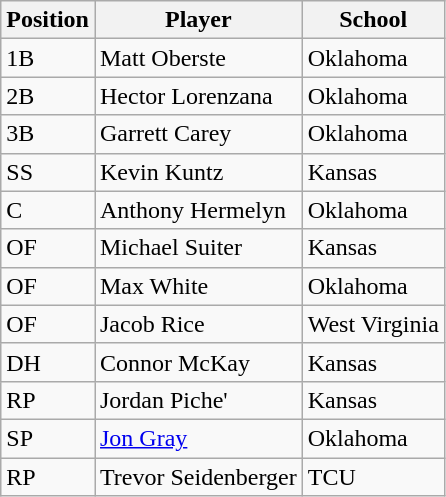<table class="wikitable">
<tr>
<th>Position</th>
<th>Player</th>
<th>School</th>
</tr>
<tr>
<td>1B</td>
<td>Matt Oberste</td>
<td>Oklahoma</td>
</tr>
<tr>
<td>2B</td>
<td>Hector Lorenzana</td>
<td>Oklahoma</td>
</tr>
<tr>
<td>3B</td>
<td>Garrett Carey</td>
<td>Oklahoma</td>
</tr>
<tr>
<td>SS</td>
<td>Kevin Kuntz</td>
<td>Kansas</td>
</tr>
<tr>
<td>C</td>
<td>Anthony Hermelyn</td>
<td>Oklahoma</td>
</tr>
<tr>
<td>OF</td>
<td>Michael Suiter</td>
<td>Kansas</td>
</tr>
<tr>
<td>OF</td>
<td>Max White</td>
<td>Oklahoma</td>
</tr>
<tr>
<td>OF</td>
<td>Jacob Rice</td>
<td>West Virginia</td>
</tr>
<tr>
<td>DH</td>
<td>Connor McKay</td>
<td>Kansas</td>
</tr>
<tr>
<td>RP</td>
<td>Jordan Piche'</td>
<td>Kansas</td>
</tr>
<tr>
<td>SP</td>
<td><a href='#'>Jon Gray</a></td>
<td>Oklahoma</td>
</tr>
<tr>
<td>RP</td>
<td>Trevor Seidenberger</td>
<td>TCU</td>
</tr>
</table>
